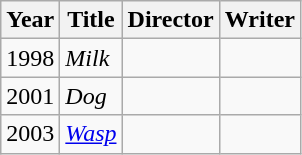<table class="wikitable">
<tr>
<th>Year</th>
<th>Title</th>
<th>Director</th>
<th>Writer</th>
</tr>
<tr>
<td>1998</td>
<td><em>Milk</em></td>
<td></td>
<td></td>
</tr>
<tr>
<td>2001</td>
<td><em>Dog</em></td>
<td></td>
<td></td>
</tr>
<tr>
<td>2003</td>
<td><em><a href='#'>Wasp</a></em></td>
<td></td>
<td></td>
</tr>
</table>
